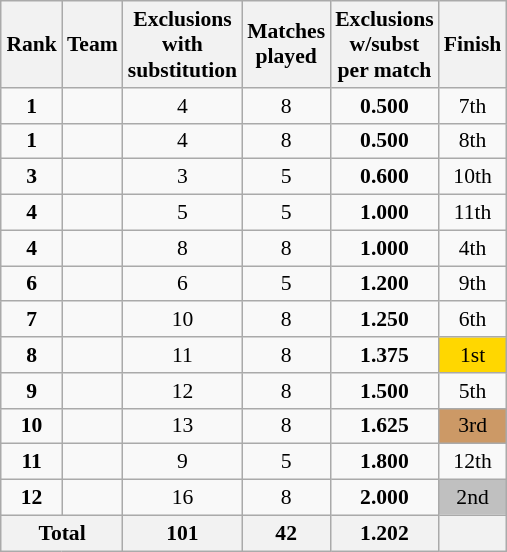<table class="wikitable sortable" style="text-align: center; font-size: 90%; margin-left: 1em;">
<tr>
<th>Rank</th>
<th>Team</th>
<th>Exclusions<br>with<br>substitution</th>
<th>Matches<br>played</th>
<th>Exclusions<br>w/subst<br>per match</th>
<th>Finish</th>
</tr>
<tr>
<td><strong>1</strong></td>
<td style="text-align: left;"></td>
<td>4</td>
<td>8</td>
<td><strong>0.500</strong></td>
<td>7th</td>
</tr>
<tr>
<td><strong>1</strong></td>
<td style="text-align: left;"></td>
<td>4</td>
<td>8</td>
<td><strong>0.500</strong></td>
<td>8th</td>
</tr>
<tr>
<td><strong>3</strong></td>
<td style="text-align: left;"></td>
<td>3</td>
<td>5</td>
<td><strong>0.600</strong></td>
<td>10th</td>
</tr>
<tr>
<td><strong>4</strong></td>
<td style="text-align: left;"></td>
<td>5</td>
<td>5</td>
<td><strong>1.000</strong></td>
<td>11th</td>
</tr>
<tr>
<td><strong>4</strong></td>
<td style="text-align: left;"></td>
<td>8</td>
<td>8</td>
<td><strong>1.000</strong></td>
<td>4th</td>
</tr>
<tr>
<td><strong>6</strong></td>
<td style="text-align: left;"></td>
<td>6</td>
<td>5</td>
<td><strong>1.200</strong></td>
<td>9th</td>
</tr>
<tr>
<td><strong>7</strong></td>
<td style="text-align: left;"></td>
<td>10</td>
<td>8</td>
<td><strong>1.250</strong></td>
<td>6th</td>
</tr>
<tr>
<td><strong>8</strong></td>
<td style="text-align: left;"></td>
<td>11</td>
<td>8</td>
<td><strong>1.375</strong></td>
<td style="background-color: gold;">1st</td>
</tr>
<tr>
<td><strong>9</strong></td>
<td style="text-align: left;"></td>
<td>12</td>
<td>8</td>
<td><strong>1.500</strong></td>
<td>5th</td>
</tr>
<tr>
<td><strong>10</strong></td>
<td style="text-align: left;"></td>
<td>13</td>
<td>8</td>
<td><strong>1.625</strong></td>
<td style="background-color: #cc9966;">3rd</td>
</tr>
<tr>
<td><strong>11</strong></td>
<td style="text-align: left;"></td>
<td>9</td>
<td>5</td>
<td><strong>1.800</strong></td>
<td>12th</td>
</tr>
<tr>
<td><strong>12</strong></td>
<td style="text-align: left;"></td>
<td>16</td>
<td>8</td>
<td><strong>2.000</strong></td>
<td style="background-color: silver;">2nd</td>
</tr>
<tr>
<th colspan="2">Total</th>
<th>101</th>
<th>42</th>
<th>1.202</th>
<th></th>
</tr>
</table>
